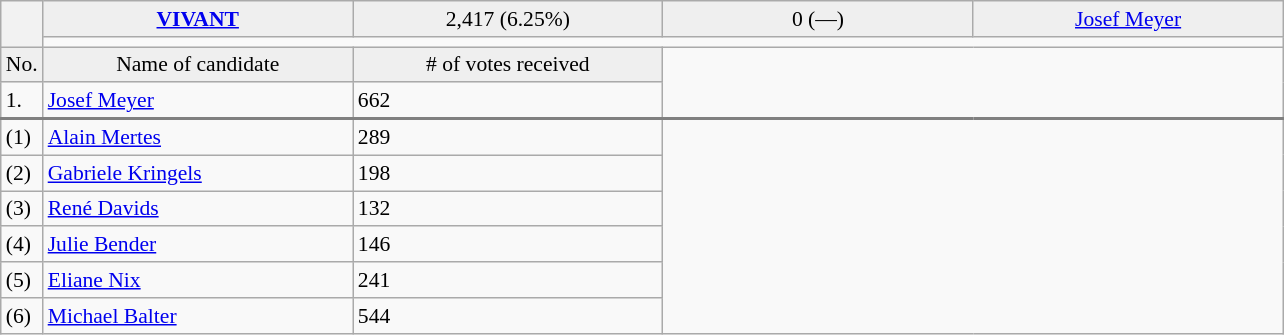<table class="wikitable collapsible collapsed" style=text-align:left;font-size:90%>
<tr>
<th rowspan=2></th>
<td bgcolor=efefef width=200 align=center><strong> <a href='#'>VIVANT</a> </strong></td>
<td bgcolor=efefef width=200 align=center>2,417 (6.25%)</td>
<td bgcolor=efefef width=200 align=center>0 (—)</td>
<td bgcolor=efefef width=200 align=center><a href='#'>Josef Meyer</a></td>
</tr>
<tr>
<td colspan=4 bgcolor=></td>
</tr>
<tr>
<td bgcolor=efefef align=center>No.</td>
<td bgcolor=efefef align=center>Name of candidate</td>
<td bgcolor=efefef align=center># of votes received</td>
</tr>
<tr>
<td>1.</td>
<td><a href='#'>Josef Meyer</a></td>
<td>662</td>
</tr>
<tr style="border-top:2px solid gray;">
<td>(1)</td>
<td><a href='#'>Alain Mertes</a></td>
<td>289</td>
</tr>
<tr>
<td>(2)</td>
<td><a href='#'>Gabriele Kringels</a></td>
<td>198</td>
</tr>
<tr>
<td>(3)</td>
<td><a href='#'>René Davids</a></td>
<td>132</td>
</tr>
<tr>
<td>(4)</td>
<td><a href='#'>Julie Bender</a></td>
<td>146</td>
</tr>
<tr>
<td>(5)</td>
<td><a href='#'>Eliane Nix</a></td>
<td>241</td>
</tr>
<tr>
<td>(6)</td>
<td><a href='#'>Michael Balter</a></td>
<td>544</td>
</tr>
</table>
